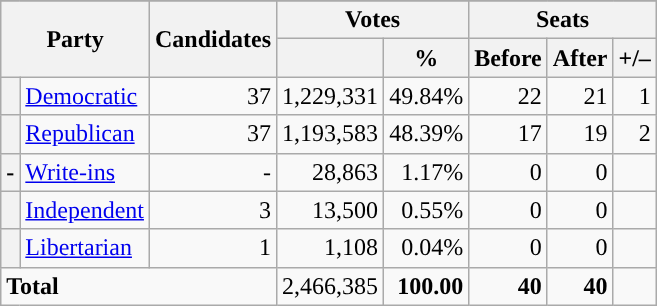<table class="wikitable" style=text-align:right>
<tr>
</tr>
<tr>
<th rowspan="2" colspan="2">Party</th>
<th rowspan="2">Candidates</th>
<th colspan="2">Votes</th>
<th colspan="3">Seats</th>
</tr>
<tr>
<th></th>
<th>%</th>
<th>Before</th>
<th>After</th>
<th>+/–</th>
</tr>
<tr>
<th style="background-color:"></th>
<td align="left"><a href='#'>Democratic</a></td>
<td>37</td>
<td>1,229,331</td>
<td>49.84%</td>
<td>22</td>
<td>21</td>
<td> 1</td>
</tr>
<tr>
<th style="background-color:"></th>
<td align="left"><a href='#'>Republican</a></td>
<td>37</td>
<td>1,193,583</td>
<td>48.39%</td>
<td>17</td>
<td>19</td>
<td> 2</td>
</tr>
<tr>
<th>-</th>
<td align="left"><a href='#'>Write-ins</a></td>
<td>-</td>
<td>28,863</td>
<td>1.17%</td>
<td>0</td>
<td>0</td>
<td></td>
</tr>
<tr>
<th style="background-color:"></th>
<td align="left"><a href='#'>Independent</a></td>
<td>3</td>
<td>13,500</td>
<td>0.55%</td>
<td>0</td>
<td>0</td>
<td></td>
</tr>
<tr>
<th style="background-color:"></th>
<td align="left"><a href='#'>Libertarian</a></td>
<td>1</td>
<td>1,108</td>
<td>0.04%</td>
<td>0</td>
<td>0</td>
<td></td>
</tr>
<tr>
<td colspan="3" align="left"><strong>Total</strong></td>
<td>2,466,385</td>
<td><strong>100.00</strong></td>
<td><strong>40</strong></td>
<td><strong>40</strong></td>
</tr>
</table>
